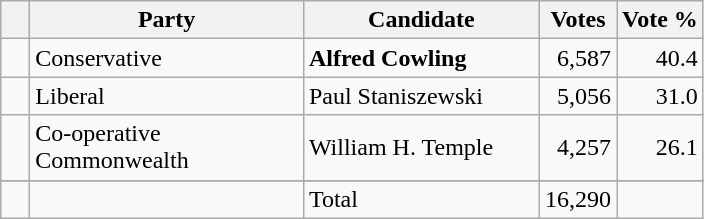<table class="wikitable">
<tr>
<th></th>
<th scope="col" width="175">Party</th>
<th scope="col" width="150">Candidate</th>
<th>Votes</th>
<th>Vote %</th>
</tr>
<tr>
<td>   </td>
<td>Conservative</td>
<td><strong>Alfred Cowling</strong></td>
<td align=right>6,587</td>
<td align=right>40.4</td>
</tr>
<tr>
<td>   </td>
<td>Liberal</td>
<td>Paul Staniszewski</td>
<td align=right>5,056</td>
<td align=right>31.0</td>
</tr>
<tr>
<td>   </td>
<td>Co-operative Commonwealth</td>
<td>William H. Temple</td>
<td align=right>4,257</td>
<td align=right>26.1</td>
</tr>
<tr>
</tr>
<tr>
<td></td>
<td></td>
<td>Total</td>
<td align=right>16,290</td>
<td></td>
</tr>
</table>
